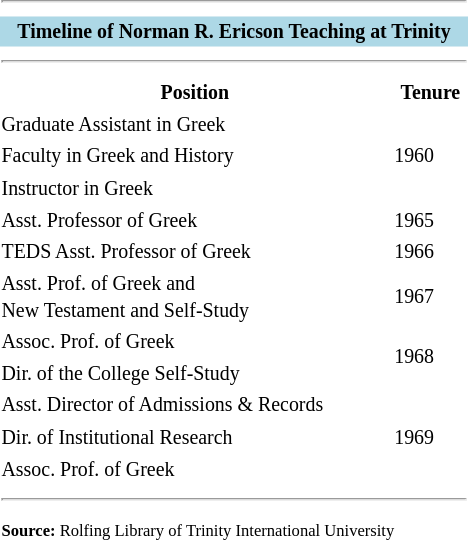<table class="toccolours" style="width: 20em; float:right; margin-left:1em; font-size:83%; line-height:1.3em; width:25%;">
<tr>
<td colspan="2"><hr></td>
</tr>
<tr>
<th colspan="2" style="text-align:center; background:lightblue;">Timeline of Norman R. Ericson Teaching at Trinity</th>
</tr>
<tr>
<td colspan="2"><hr></td>
</tr>
<tr>
<th scope="col">Position</th>
<th>Tenure</th>
</tr>
<tr>
<td>Graduate Assistant in Greek</td>
<td></td>
</tr>
<tr>
<td>Faculty in Greek and History</td>
<td>1960</td>
</tr>
<tr>
<td>Instructor in Greek</td>
<td></td>
</tr>
<tr>
<td>Asst. Professor of Greek</td>
<td>1965</td>
</tr>
<tr>
<td>TEDS Asst. Professor of Greek</td>
<td>1966</td>
</tr>
<tr>
<td>Asst. Prof. of Greek and<br>New Testament and Self-Study</td>
<td>1967</td>
</tr>
<tr>
<td>Assoc. Prof. of Greek</td>
<td rowspan="2">1968</td>
</tr>
<tr>
<td>Dir. of the College Self-Study</td>
</tr>
<tr>
<td>Asst. Director of Admissions & Records</td>
<td rowspan="3">1969</td>
</tr>
<tr>
<td>Dir. of Institutional Research</td>
</tr>
<tr>
<td>Assoc. Prof. of Greek</td>
</tr>
<tr>
<td colspan="2"><hr></td>
</tr>
<tr>
<td colspan="2"><small><strong>Source:</strong> Rolfing Library of Trinity International University</small></td>
</tr>
<tr>
</tr>
</table>
